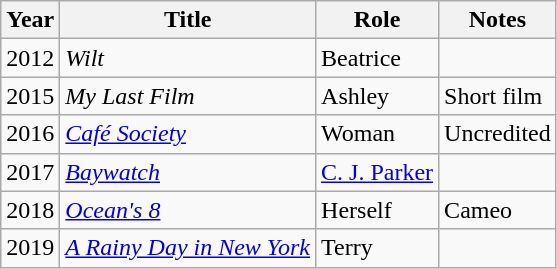<table class="wikitable">
<tr>
<th>Year</th>
<th>Title</th>
<th>Role</th>
<th>Notes</th>
</tr>
<tr>
<td>2012</td>
<td><em>Wilt</em></td>
<td>Beatrice</td>
<td></td>
</tr>
<tr>
<td>2015</td>
<td><em>My Last Film</em></td>
<td>Ashley</td>
<td>Short film</td>
</tr>
<tr>
<td>2016</td>
<td><em><a href='#'>Café Society</a></em></td>
<td>Woman</td>
<td>Uncredited</td>
</tr>
<tr>
<td>2017</td>
<td><em><a href='#'>Baywatch</a></em></td>
<td><a href='#'>C. J. Parker</a></td>
<td></td>
</tr>
<tr>
<td>2018</td>
<td><em><a href='#'>Ocean's 8</a></em></td>
<td>Herself</td>
<td>Cameo</td>
</tr>
<tr>
<td>2019</td>
<td><em><a href='#'>A Rainy Day in New York</a></em></td>
<td>Terry</td>
<td></td>
</tr>
</table>
